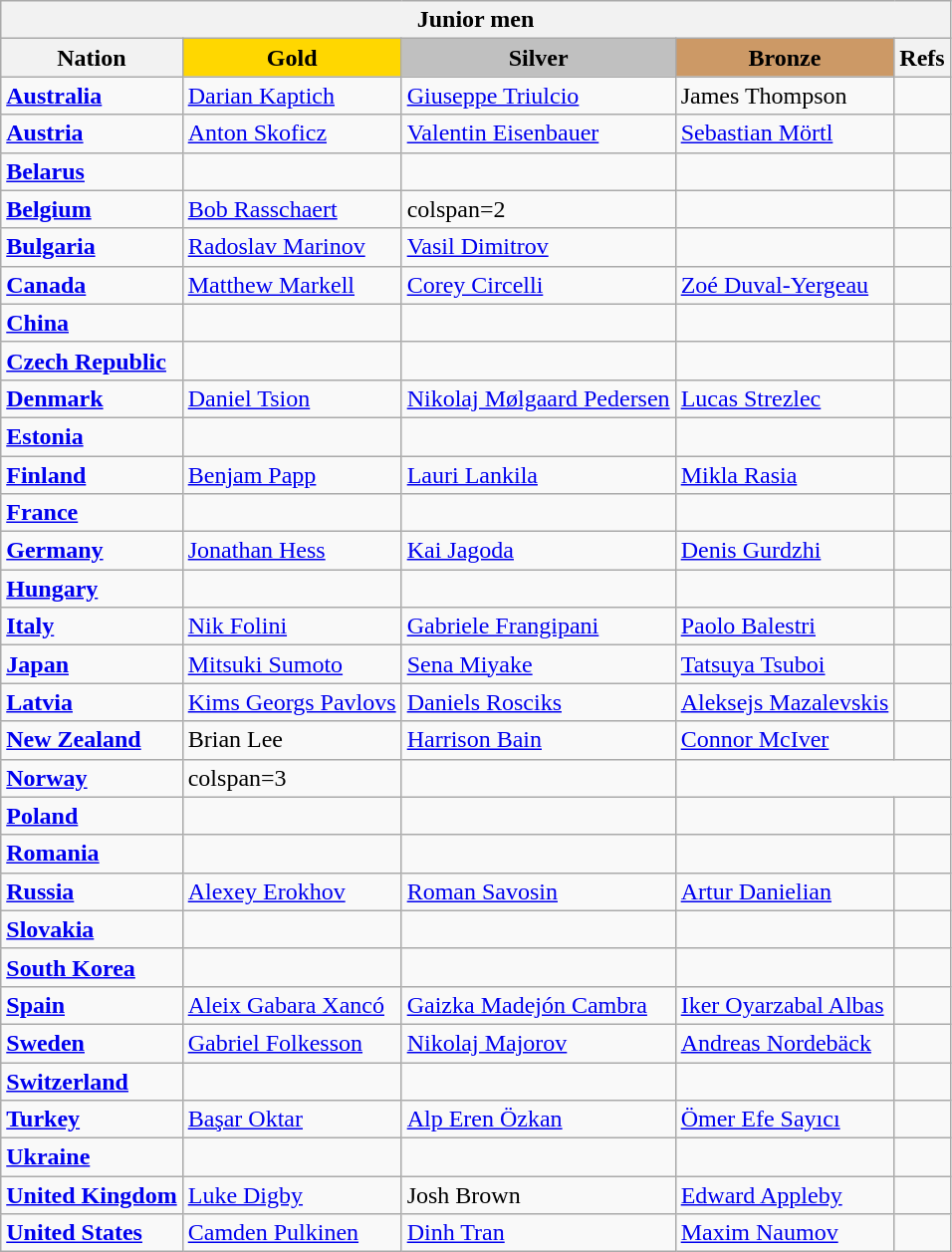<table class="wikitable">
<tr>
<th colspan=5>Junior men</th>
</tr>
<tr>
<th>Nation</th>
<td style="text-align:center; background:gold;"><strong>Gold</strong></td>
<td style="text-align:center; background:silver;"><strong>Silver</strong></td>
<td style="text-align:center; background:#c96;"><strong>Bronze</strong></td>
<th>Refs</th>
</tr>
<tr>
<td><strong><a href='#'>Australia</a></strong></td>
<td><a href='#'>Darian Kaptich</a></td>
<td><a href='#'>Giuseppe Triulcio</a></td>
<td>James Thompson</td>
<td></td>
</tr>
<tr>
<td><strong><a href='#'>Austria</a></strong></td>
<td><a href='#'>Anton Skoficz</a></td>
<td><a href='#'>Valentin Eisenbauer</a></td>
<td><a href='#'>Sebastian Mörtl</a></td>
<td></td>
</tr>
<tr>
<td><strong><a href='#'>Belarus</a></strong></td>
<td></td>
<td></td>
<td></td>
<td></td>
</tr>
<tr>
<td><strong><a href='#'>Belgium</a></strong></td>
<td><a href='#'>Bob Rasschaert</a></td>
<td>colspan=2 </td>
<td></td>
</tr>
<tr>
<td><strong><a href='#'>Bulgaria</a></strong></td>
<td><a href='#'>Radoslav Marinov</a></td>
<td><a href='#'>Vasil Dimitrov</a></td>
<td></td>
<td></td>
</tr>
<tr>
<td><strong><a href='#'>Canada</a></strong></td>
<td><a href='#'>Matthew Markell</a></td>
<td><a href='#'>Corey Circelli</a></td>
<td><a href='#'>Zoé Duval-Yergeau</a></td>
<td></td>
</tr>
<tr>
<td><strong><a href='#'>China</a></strong></td>
<td></td>
<td></td>
<td></td>
<td></td>
</tr>
<tr>
<td><strong><a href='#'>Czech Republic</a></strong></td>
<td></td>
<td></td>
<td></td>
<td></td>
</tr>
<tr>
<td><strong><a href='#'>Denmark</a></strong></td>
<td><a href='#'>Daniel Tsion</a></td>
<td><a href='#'>Nikolaj Mølgaard Pedersen</a></td>
<td><a href='#'>Lucas Strezlec</a></td>
<td></td>
</tr>
<tr>
<td><strong><a href='#'>Estonia</a></strong></td>
<td></td>
<td></td>
<td></td>
<td></td>
</tr>
<tr>
<td><strong><a href='#'>Finland</a></strong></td>
<td><a href='#'>Benjam Papp</a></td>
<td><a href='#'>Lauri Lankila</a></td>
<td><a href='#'>Mikla Rasia</a></td>
<td></td>
</tr>
<tr>
<td><strong><a href='#'>France</a></strong></td>
<td></td>
<td></td>
<td></td>
<td></td>
</tr>
<tr>
<td><strong><a href='#'>Germany</a></strong></td>
<td><a href='#'>Jonathan Hess</a></td>
<td><a href='#'>Kai Jagoda</a></td>
<td><a href='#'>Denis Gurdzhi</a></td>
<td></td>
</tr>
<tr>
<td><strong><a href='#'>Hungary</a></strong></td>
<td></td>
<td></td>
<td></td>
<td></td>
</tr>
<tr>
<td><strong><a href='#'>Italy</a></strong></td>
<td><a href='#'>Nik Folini</a></td>
<td><a href='#'>Gabriele Frangipani</a></td>
<td><a href='#'>Paolo Balestri</a></td>
<td></td>
</tr>
<tr>
<td><strong><a href='#'>Japan</a></strong></td>
<td><a href='#'>Mitsuki Sumoto</a></td>
<td><a href='#'>Sena Miyake</a></td>
<td><a href='#'>Tatsuya Tsuboi</a></td>
<td></td>
</tr>
<tr>
<td><strong><a href='#'>Latvia</a></strong></td>
<td><a href='#'>Kims Georgs Pavlovs</a></td>
<td><a href='#'>Daniels Rosciks</a></td>
<td><a href='#'>Aleksejs Mazalevskis</a></td>
<td></td>
</tr>
<tr>
<td><strong><a href='#'>New Zealand</a></strong></td>
<td>Brian Lee</td>
<td><a href='#'>Harrison Bain</a></td>
<td><a href='#'>Connor McIver</a></td>
<td></td>
</tr>
<tr>
<td><strong><a href='#'>Norway</a></strong></td>
<td>colspan=3 </td>
<td></td>
</tr>
<tr>
<td><strong><a href='#'>Poland</a></strong></td>
<td></td>
<td></td>
<td></td>
<td></td>
</tr>
<tr>
<td><strong><a href='#'>Romania</a></strong></td>
<td></td>
<td></td>
<td></td>
<td></td>
</tr>
<tr>
<td><strong><a href='#'>Russia</a></strong></td>
<td><a href='#'>Alexey Erokhov</a></td>
<td><a href='#'>Roman Savosin</a></td>
<td><a href='#'>Artur Danielian</a></td>
<td></td>
</tr>
<tr>
<td><strong><a href='#'>Slovakia</a></strong></td>
<td></td>
<td></td>
<td></td>
<td></td>
</tr>
<tr>
<td><strong><a href='#'>South Korea</a></strong></td>
<td></td>
<td></td>
<td></td>
<td></td>
</tr>
<tr>
<td><strong><a href='#'>Spain</a></strong></td>
<td><a href='#'>Aleix Gabara Xancó</a></td>
<td><a href='#'>Gaizka Madejón Cambra</a></td>
<td><a href='#'>Iker Oyarzabal Albas</a></td>
<td></td>
</tr>
<tr>
<td><strong><a href='#'>Sweden</a></strong></td>
<td><a href='#'>Gabriel Folkesson</a></td>
<td><a href='#'>Nikolaj Majorov</a></td>
<td><a href='#'>Andreas Nordebäck</a></td>
<td></td>
</tr>
<tr>
<td><strong><a href='#'>Switzerland</a></strong></td>
<td></td>
<td></td>
<td></td>
<td></td>
</tr>
<tr>
<td><strong><a href='#'>Turkey</a></strong></td>
<td><a href='#'>Başar Oktar</a></td>
<td><a href='#'>Alp Eren Özkan</a></td>
<td><a href='#'>Ömer Efe Sayıcı</a></td>
<td></td>
</tr>
<tr>
<td><strong><a href='#'>Ukraine</a></strong></td>
<td></td>
<td></td>
<td></td>
<td></td>
</tr>
<tr>
<td><strong><a href='#'>United Kingdom</a></strong></td>
<td><a href='#'>Luke Digby</a></td>
<td>Josh Brown</td>
<td><a href='#'>Edward Appleby</a></td>
<td></td>
</tr>
<tr>
<td><strong><a href='#'>United States</a></strong></td>
<td><a href='#'>Camden Pulkinen</a></td>
<td><a href='#'>Dinh Tran</a></td>
<td><a href='#'>Maxim Naumov</a></td>
<td></td>
</tr>
</table>
